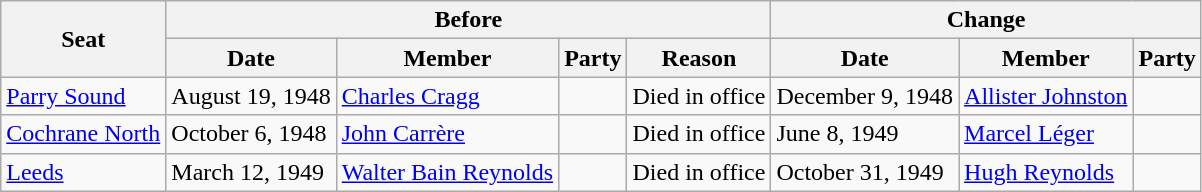<table class="wikitable" style="border: none;">
<tr>
<th rowspan="2">Seat</th>
<th colspan="4">Before</th>
<th colspan="3">Change</th>
</tr>
<tr>
<th>Date</th>
<th>Member</th>
<th>Party</th>
<th>Reason</th>
<th>Date</th>
<th>Member</th>
<th>Party</th>
</tr>
<tr>
<td><a href='#'>Parry Sound</a></td>
<td>August 19, 1948</td>
<td><a href='#'>Charles Cragg</a></td>
<td></td>
<td>Died in office</td>
<td>December 9, 1948</td>
<td><a href='#'>Allister Johnston</a></td>
<td></td>
</tr>
<tr>
<td><a href='#'>Cochrane North</a></td>
<td>October 6, 1948</td>
<td><a href='#'>John Carrère</a></td>
<td></td>
<td>Died in office</td>
<td>June 8, 1949</td>
<td><a href='#'>Marcel Léger</a></td>
<td></td>
</tr>
<tr>
<td><a href='#'>Leeds</a></td>
<td>March 12, 1949</td>
<td><a href='#'>Walter Bain Reynolds</a></td>
<td></td>
<td>Died in office</td>
<td>October 31, 1949</td>
<td><a href='#'>Hugh Reynolds</a></td>
<td></td>
</tr>
</table>
